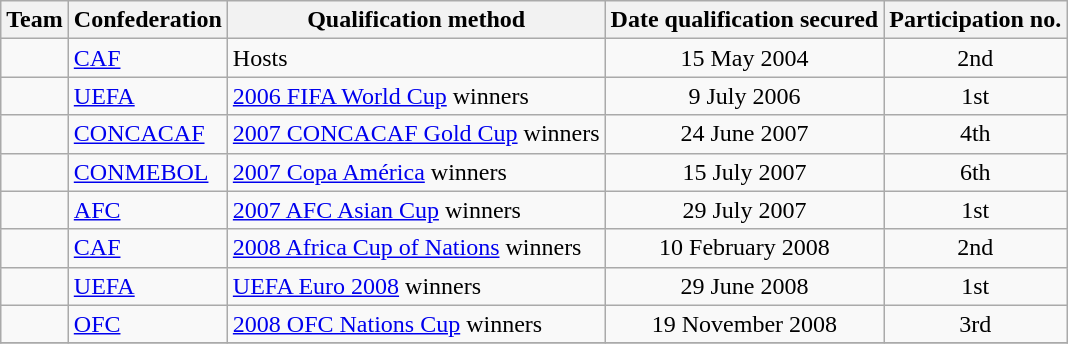<table class="wikitable sortable">
<tr>
<th>Team</th>
<th>Confederation</th>
<th>Qualification method</th>
<th>Date qualification secured</th>
<th>Participation no.</th>
</tr>
<tr>
<td></td>
<td><a href='#'>CAF</a></td>
<td>Hosts</td>
<td align=center>15 May 2004</td>
<td align=center>2nd</td>
</tr>
<tr>
<td></td>
<td><a href='#'>UEFA</a></td>
<td><a href='#'>2006 FIFA World Cup</a> winners</td>
<td align=center>9 July 2006</td>
<td align=center>1st</td>
</tr>
<tr>
<td></td>
<td><a href='#'>CONCACAF</a></td>
<td><a href='#'>2007 CONCACAF Gold Cup</a> winners</td>
<td align=center>24 June 2007</td>
<td align=center>4th</td>
</tr>
<tr>
<td></td>
<td><a href='#'>CONMEBOL</a></td>
<td><a href='#'>2007 Copa América</a> winners</td>
<td align=center>15 July 2007</td>
<td align=center>6th</td>
</tr>
<tr>
<td></td>
<td><a href='#'>AFC</a></td>
<td><a href='#'>2007 AFC Asian Cup</a> winners</td>
<td align=center>29 July 2007</td>
<td align=center>1st</td>
</tr>
<tr>
<td></td>
<td><a href='#'>CAF</a></td>
<td><a href='#'>2008 Africa Cup of Nations</a> winners</td>
<td align=center>10 February 2008</td>
<td align=center>2nd</td>
</tr>
<tr>
<td></td>
<td><a href='#'>UEFA</a></td>
<td><a href='#'>UEFA Euro 2008</a> winners</td>
<td align=center>29 June 2008</td>
<td align=center>1st</td>
</tr>
<tr>
<td></td>
<td><a href='#'>OFC</a></td>
<td><a href='#'>2008 OFC Nations Cup</a> winners</td>
<td align=center>19 November 2008</td>
<td align=center>3rd</td>
</tr>
<tr>
</tr>
</table>
